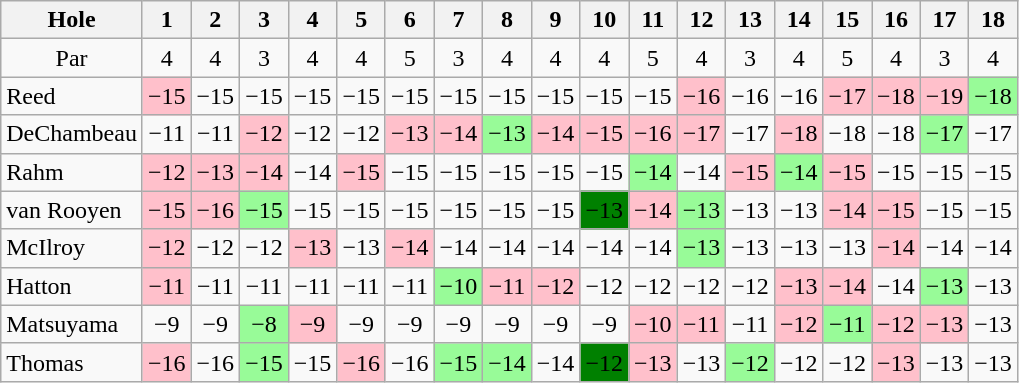<table class="wikitable" style="text-align:center">
<tr>
<th>Hole</th>
<th>1</th>
<th>2</th>
<th>3</th>
<th>4</th>
<th>5</th>
<th>6</th>
<th>7</th>
<th>8</th>
<th>9</th>
<th>10</th>
<th>11</th>
<th>12</th>
<th>13</th>
<th>14</th>
<th>15</th>
<th>16</th>
<th>17</th>
<th>18</th>
</tr>
<tr>
<td>Par</td>
<td>4</td>
<td>4</td>
<td>3</td>
<td>4</td>
<td>4</td>
<td>5</td>
<td>3</td>
<td>4</td>
<td>4</td>
<td>4</td>
<td>5</td>
<td>4</td>
<td>3</td>
<td>4</td>
<td>5</td>
<td>4</td>
<td>3</td>
<td>4</td>
</tr>
<tr>
<td align=left> Reed</td>
<td style="background: Pink;">−15</td>
<td>−15</td>
<td>−15</td>
<td>−15</td>
<td>−15</td>
<td>−15</td>
<td>−15</td>
<td>−15</td>
<td>−15</td>
<td>−15</td>
<td>−15</td>
<td style="background: Pink;">−16</td>
<td>−16</td>
<td>−16</td>
<td style="background: Pink;">−17</td>
<td style="background: Pink;">−18</td>
<td style="background: Pink;">−19</td>
<td style="background: PaleGreen;">−18</td>
</tr>
<tr>
<td align=left> DeChambeau</td>
<td>−11</td>
<td>−11</td>
<td style="background: Pink;">−12</td>
<td>−12</td>
<td>−12</td>
<td style="background: Pink;">−13</td>
<td style="background: Pink;">−14</td>
<td style="background: PaleGreen;">−13</td>
<td style="background: Pink;">−14</td>
<td style="background: Pink;">−15</td>
<td style="background: Pink;">−16</td>
<td style="background: Pink;">−17</td>
<td>−17</td>
<td style="background: Pink;">−18</td>
<td>−18</td>
<td>−18</td>
<td style="background: PaleGreen;">−17</td>
<td>−17</td>
</tr>
<tr>
<td align=left> Rahm</td>
<td style="background: Pink;">−12</td>
<td style="background: Pink;">−13</td>
<td style="background: Pink;">−14</td>
<td>−14</td>
<td style="background: Pink;">−15</td>
<td>−15</td>
<td>−15</td>
<td>−15</td>
<td>−15</td>
<td>−15</td>
<td style="background: PaleGreen;">−14</td>
<td>−14</td>
<td style="background: Pink;">−15</td>
<td style="background: PaleGreen;">−14</td>
<td style="background: Pink;">−15</td>
<td>−15</td>
<td>−15</td>
<td>−15</td>
</tr>
<tr>
<td align=left> van Rooyen</td>
<td style="background: Pink;">−15</td>
<td style="background: Pink;">−16</td>
<td style="background: PaleGreen;">−15</td>
<td>−15</td>
<td>−15</td>
<td>−15</td>
<td>−15</td>
<td>−15</td>
<td>−15</td>
<td style="background: Green;">−13</td>
<td style="background: Pink;">−14</td>
<td style="background: PaleGreen;">−13</td>
<td>−13</td>
<td>−13</td>
<td style="background: Pink;">−14</td>
<td style="background: Pink;">−15</td>
<td>−15</td>
<td>−15</td>
</tr>
<tr>
<td align=left> McIlroy</td>
<td style="background: Pink;">−12</td>
<td>−12</td>
<td>−12</td>
<td style="background: Pink;">−13</td>
<td>−13</td>
<td style="background: Pink;">−14</td>
<td>−14</td>
<td>−14</td>
<td>−14</td>
<td>−14</td>
<td>−14</td>
<td style="background: PaleGreen;">−13</td>
<td>−13</td>
<td>−13</td>
<td>−13</td>
<td style="background: Pink;">−14</td>
<td>−14</td>
<td>−14</td>
</tr>
<tr>
<td align=left> Hatton</td>
<td style="background: Pink;">−11</td>
<td>−11</td>
<td>−11</td>
<td>−11</td>
<td>−11</td>
<td>−11</td>
<td style="background: PaleGreen;">−10</td>
<td style="background: Pink;">−11</td>
<td style="background: Pink;">−12</td>
<td>−12</td>
<td>−12</td>
<td>−12</td>
<td>−12</td>
<td style="background: Pink;">−13</td>
<td style="background: Pink;">−14</td>
<td>−14</td>
<td style="background: PaleGreen;">−13</td>
<td>−13</td>
</tr>
<tr>
<td align=left> Matsuyama</td>
<td>−9</td>
<td>−9</td>
<td style="background: PaleGreen;">−8</td>
<td style="background: Pink;">−9</td>
<td>−9</td>
<td>−9</td>
<td>−9</td>
<td>−9</td>
<td>−9</td>
<td>−9</td>
<td style="background: Pink;">−10</td>
<td style="background: Pink;">−11</td>
<td>−11</td>
<td style="background: Pink;">−12</td>
<td style="background: PaleGreen;">−11</td>
<td style="background: Pink;">−12</td>
<td style="background: Pink;">−13</td>
<td>−13</td>
</tr>
<tr>
<td align=left> Thomas</td>
<td style="background: Pink;">−16</td>
<td>−16</td>
<td style="background: PaleGreen;">−15</td>
<td>−15</td>
<td style="background: Pink;">−16</td>
<td>−16</td>
<td style="background: PaleGreen;">−15</td>
<td style="background: PaleGreen;">−14</td>
<td>−14</td>
<td style="background: Green;">−12</td>
<td style="background: Pink;">−13</td>
<td>−13</td>
<td style="background: PaleGreen;">−12</td>
<td>−12</td>
<td>−12</td>
<td style="background: Pink;">−13</td>
<td>−13</td>
<td>−13</td>
</tr>
</table>
